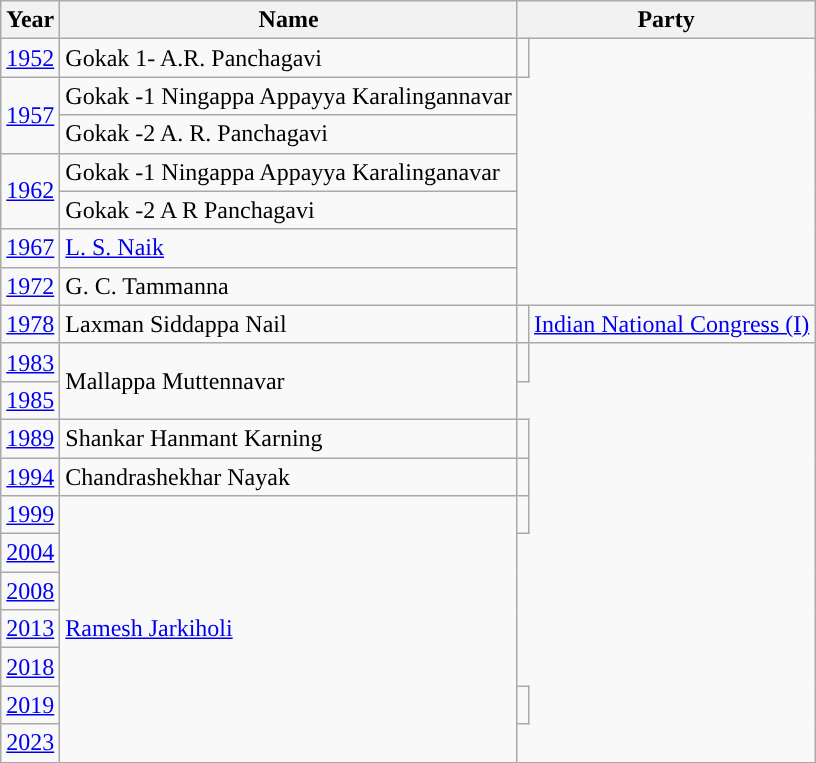<table class="wikitable">
<tr>
<th>Year</th>
<th>Name</th>
<th colspan="2">Party</th>
</tr>
<tr>
<td><a href='#'>1952</a></td>
<td>Gokak 1- A.R. Panchagavi</td>
<td></td>
</tr>
<tr>
<td rowspan="2"><a href='#'>1957</a></td>
<td>Gokak -1 Ningappa Appayya Karalingannavar</td>
</tr>
<tr>
<td>Gokak -2 A. R. Panchagavi</td>
</tr>
<tr>
<td rowspan="2"><a href='#'>1962</a></td>
<td>Gokak -1 Ningappa Appayya Karalinganavar</td>
</tr>
<tr>
<td>Gokak -2 A R Panchagavi</td>
</tr>
<tr>
<td><a href='#'>1967</a></td>
<td><a href='#'>L. S. Naik</a></td>
</tr>
<tr>
<td><a href='#'>1972</a></td>
<td>G. C. Tammanna</td>
</tr>
<tr>
<td><a href='#'>1978</a></td>
<td>Laxman Siddappa Nail</td>
<td style="background-color:"></td>
<td><a href='#'>Indian National Congress (I)</a></td>
</tr>
<tr>
<td><a href='#'>1983</a></td>
<td rowspan="2">Mallappa Muttennavar</td>
<td></td>
</tr>
<tr>
<td><a href='#'>1985</a></td>
</tr>
<tr>
<td><a href='#'>1989</a></td>
<td>Shankar Hanmant Karning</td>
<td></td>
</tr>
<tr>
<td><a href='#'>1994</a></td>
<td>Chandrashekhar Nayak</td>
<td></td>
</tr>
<tr>
<td><a href='#'>1999</a></td>
<td rowspan="7"><a href='#'>Ramesh Jarkiholi</a></td>
<td></td>
</tr>
<tr>
<td><a href='#'>2004</a></td>
</tr>
<tr>
<td><a href='#'>2008</a></td>
</tr>
<tr>
<td><a href='#'>2013</a></td>
</tr>
<tr>
<td><a href='#'>2018</a></td>
</tr>
<tr>
<td><a href='#'>2019</a></td>
<td></td>
</tr>
<tr>
<td><a href='#'>2023</a></td>
</tr>
</table>
